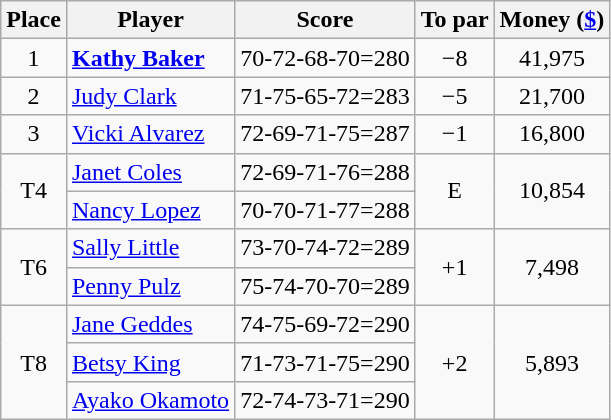<table class=wikitable style="text-align:center">
<tr>
<th>Place</th>
<th>Player</th>
<th>Score</th>
<th>To par</th>
<th>Money (<a href='#'>$</a>)</th>
</tr>
<tr>
<td>1</td>
<td align=left> <strong><a href='#'>Kathy Baker</a></strong></td>
<td>70-72-68-70=280</td>
<td>−8</td>
<td>41,975</td>
</tr>
<tr>
<td>2</td>
<td align=left> <a href='#'>Judy Clark</a></td>
<td>71-75-65-72=283</td>
<td>−5</td>
<td>21,700</td>
</tr>
<tr>
<td>3</td>
<td align=left> <a href='#'>Vicki Alvarez</a></td>
<td>72-69-71-75=287</td>
<td>−1</td>
<td>16,800</td>
</tr>
<tr>
<td rowspan=2>T4</td>
<td align=left> <a href='#'>Janet Coles</a></td>
<td>72-69-71-76=288</td>
<td rowspan=2>E</td>
<td rowspan=2>10,854</td>
</tr>
<tr>
<td align=left> <a href='#'>Nancy Lopez</a></td>
<td>70-70-71-77=288</td>
</tr>
<tr>
<td rowspan=2>T6</td>
<td align=left> <a href='#'>Sally Little</a></td>
<td>73-70-74-72=289</td>
<td rowspan=2>+1</td>
<td rowspan=2>7,498</td>
</tr>
<tr>
<td align=left> <a href='#'>Penny Pulz</a></td>
<td>75-74-70-70=289</td>
</tr>
<tr>
<td rowspan=3>T8</td>
<td align=left> <a href='#'>Jane Geddes</a></td>
<td>74-75-69-72=290</td>
<td rowspan=3>+2</td>
<td rowspan=3>5,893</td>
</tr>
<tr>
<td align=left> <a href='#'>Betsy King</a></td>
<td>71-73-71-75=290</td>
</tr>
<tr>
<td align=left> <a href='#'>Ayako Okamoto</a></td>
<td>72-74-73-71=290</td>
</tr>
</table>
